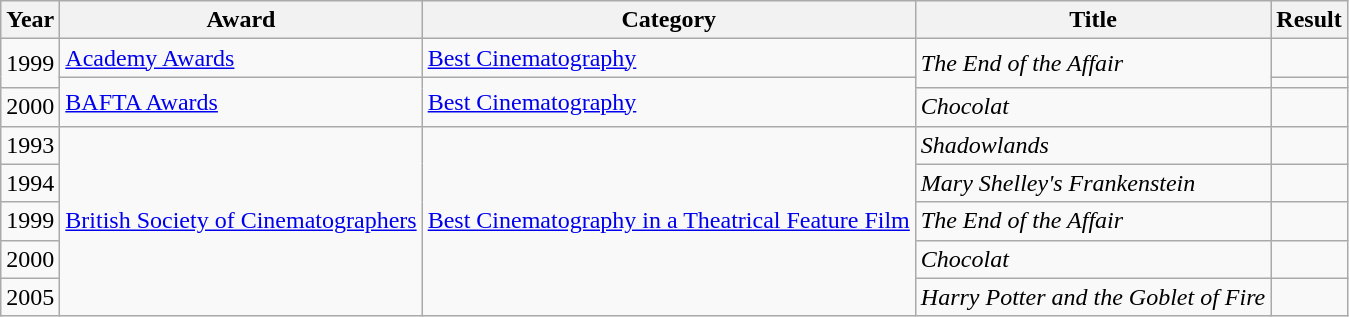<table class="wikitable">
<tr>
<th>Year</th>
<th>Award</th>
<th>Category</th>
<th>Title</th>
<th>Result</th>
</tr>
<tr>
<td rowspan=2>1999</td>
<td><a href='#'>Academy Awards</a></td>
<td><a href='#'>Best Cinematography</a></td>
<td rowspan=2><em>The End of the Affair</em></td>
<td></td>
</tr>
<tr>
<td rowspan=2><a href='#'>BAFTA Awards</a></td>
<td rowspan=2><a href='#'>Best Cinematography</a></td>
<td></td>
</tr>
<tr>
<td>2000</td>
<td><em>Chocolat</em></td>
<td></td>
</tr>
<tr>
<td>1993</td>
<td rowspan=5><a href='#'>British Society of Cinematographers</a></td>
<td rowspan=5><a href='#'>Best Cinematography in a Theatrical Feature Film</a></td>
<td><em>Shadowlands</em></td>
<td></td>
</tr>
<tr>
<td>1994</td>
<td><em>Mary Shelley's Frankenstein</em></td>
<td></td>
</tr>
<tr>
<td>1999</td>
<td><em>The End of the Affair</em></td>
<td></td>
</tr>
<tr>
<td>2000</td>
<td><em>Chocolat</em></td>
<td></td>
</tr>
<tr>
<td>2005</td>
<td><em>Harry Potter and the Goblet of Fire</em></td>
<td></td>
</tr>
</table>
